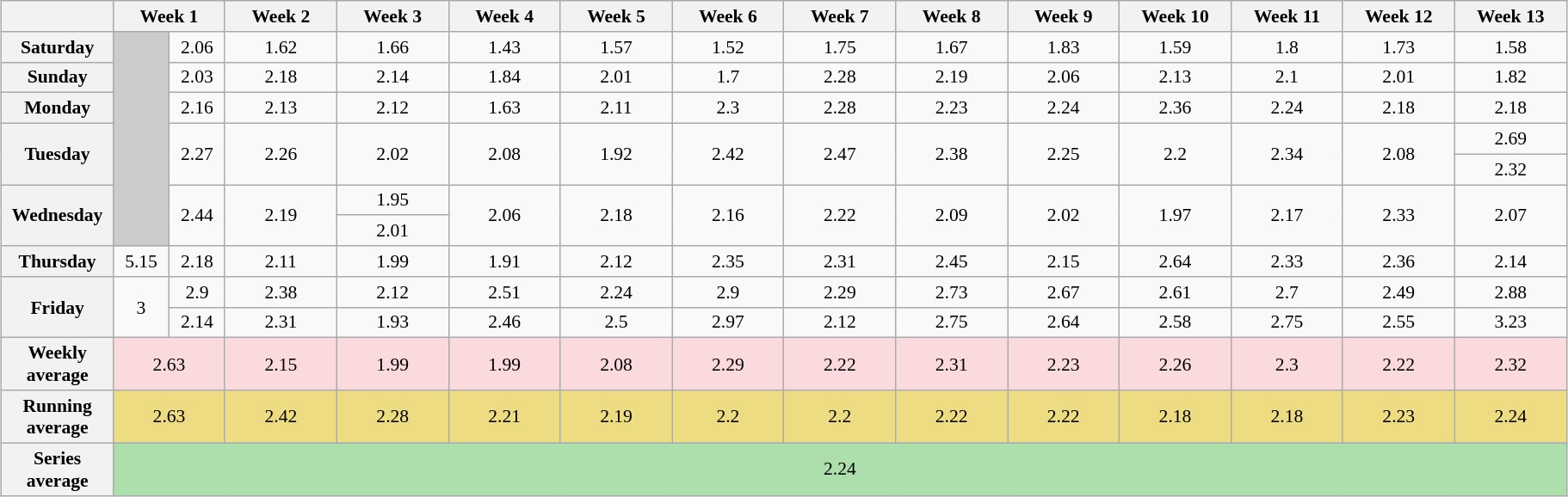<table class="wikitable" style="font-size:90%; text-align:center; width: 96%; margin-left: auto; margin-right: auto;">
<tr>
<th style="width:7%"></th>
<th style="width:7%" colspan=2>Week 1</th>
<th style="width:7%">Week 2</th>
<th style="width:7%">Week 3</th>
<th style="width:7%">Week 4</th>
<th style="width:7%">Week 5</th>
<th style="width:7%">Week 6</th>
<th style="width:7%">Week 7</th>
<th style="width:7%">Week 8</th>
<th style="width:7%">Week 9</th>
<th style="width:7%">Week 10</th>
<th style="width:7%">Week 11</th>
<th style="width:7%">Week 12</th>
<th style="width:7%">Week 13</th>
</tr>
<tr>
<th>Saturday</th>
<td style="background:#ccc;" rowspan="7"></td>
<td>2.06</td>
<td>1.62</td>
<td>1.66</td>
<td>1.43</td>
<td>1.57</td>
<td>1.52</td>
<td>1.75</td>
<td>1.67</td>
<td>1.83</td>
<td>1.59</td>
<td>1.8</td>
<td>1.73</td>
<td>1.58</td>
</tr>
<tr>
<th>Sunday</th>
<td>2.03</td>
<td>2.18</td>
<td>2.14</td>
<td>1.84</td>
<td>2.01</td>
<td>1.7</td>
<td>2.28</td>
<td>2.19</td>
<td>2.06</td>
<td>2.13</td>
<td>2.1</td>
<td>2.01</td>
<td>1.82</td>
</tr>
<tr>
<th>Monday</th>
<td>2.16</td>
<td>2.13</td>
<td>2.12</td>
<td>1.63</td>
<td>2.11</td>
<td>2.3</td>
<td>2.28</td>
<td>2.23</td>
<td>2.24</td>
<td>2.36</td>
<td>2.24</td>
<td>2.18</td>
<td>2.18</td>
</tr>
<tr>
<th rowspan="2">Tuesday</th>
<td rowspan="2">2.27</td>
<td rowspan="2">2.26</td>
<td rowspan="2">2.02</td>
<td rowspan="2">2.08</td>
<td rowspan="2">1.92</td>
<td rowspan="2">2.42</td>
<td rowspan="2">2.47</td>
<td rowspan="2">2.38</td>
<td rowspan="2">2.25</td>
<td rowspan="2">2.2</td>
<td rowspan="2">2.34</td>
<td rowspan="2">2.08</td>
<td>2.69</td>
</tr>
<tr>
<td>2.32</td>
</tr>
<tr>
<th rowspan="2">Wednesday</th>
<td rowspan="2">2.44</td>
<td rowspan="2">2.19</td>
<td>1.95</td>
<td rowspan="2">2.06</td>
<td rowspan="2">2.18</td>
<td rowspan="2">2.16</td>
<td rowspan="2">2.22</td>
<td rowspan="2">2.09</td>
<td rowspan="2">2.02</td>
<td rowspan="2">1.97</td>
<td rowspan="2">2.17</td>
<td rowspan="2">2.33</td>
<td rowspan="2">2.07</td>
</tr>
<tr>
<td>2.01</td>
</tr>
<tr>
<th>Thursday</th>
<td>5.15</td>
<td>2.18</td>
<td>2.11</td>
<td>1.99</td>
<td>1.91</td>
<td>2.12</td>
<td>2.35</td>
<td>2.31</td>
<td>2.45</td>
<td>2.15</td>
<td>2.64</td>
<td>2.33</td>
<td>2.36</td>
<td>2.14</td>
</tr>
<tr>
<th rowspan="2">Friday</th>
<td rowspan="2">3</td>
<td rowspan="1">2.9</td>
<td>2.38</td>
<td>2.12</td>
<td>2.51</td>
<td>2.24</td>
<td>2.9</td>
<td>2.29</td>
<td>2.73</td>
<td>2.67</td>
<td>2.61</td>
<td>2.7</td>
<td>2.49</td>
<td>2.88</td>
</tr>
<tr>
<td>2.14</td>
<td>2.31</td>
<td>1.93</td>
<td>2.46</td>
<td>2.5</td>
<td>2.97</td>
<td>2.12</td>
<td>2.75</td>
<td>2.64</td>
<td>2.58</td>
<td>2.75</td>
<td>2.55</td>
<td>3.23</td>
</tr>
<tr>
<th>Weekly<br>average</th>
<td colspan="2" style="background:#FADADD;">2.63</td>
<td style="background:#FADADD;">2.15</td>
<td style="background:#FADADD;">1.99</td>
<td style="background:#FADADD;">1.99</td>
<td style="background:#FADADD;">2.08</td>
<td style="background:#FADADD;">2.29</td>
<td style="background:#FADADD;">2.22</td>
<td style="background:#FADADD;">2.31</td>
<td style="background:#FADADD;">2.23</td>
<td style="background:#FADADD;">2.26</td>
<td style="background:#FADADD;">2.3</td>
<td style="background:#FADADD;">2.22</td>
<td style="background:#FADADD;">2.32</td>
</tr>
<tr>
<th>Running<br>average</th>
<td colspan="2" style="background:#EEDC82;">2.63</td>
<td style="background:#EEDC82;">2.42</td>
<td style="background:#EEDC82;">2.28</td>
<td style="background:#EEDC82;">2.21</td>
<td style="background:#EEDC82;">2.19</td>
<td style="background:#EEDC82;">2.2</td>
<td style="background:#EEDC82;">2.2</td>
<td style="background:#EEDC82;">2.22</td>
<td style="background:#EEDC82;">2.22</td>
<td style="background:#EEDC82;">2.18</td>
<td style="background:#EEDC82;">2.18</td>
<td style="background:#EEDC82;">2.23</td>
<td style="background:#EEDC82;">2.24</td>
</tr>
<tr>
<th>Series<br>average</th>
<td colspan="14" style="background:#ADDFAD;">2.24</td>
</tr>
</table>
